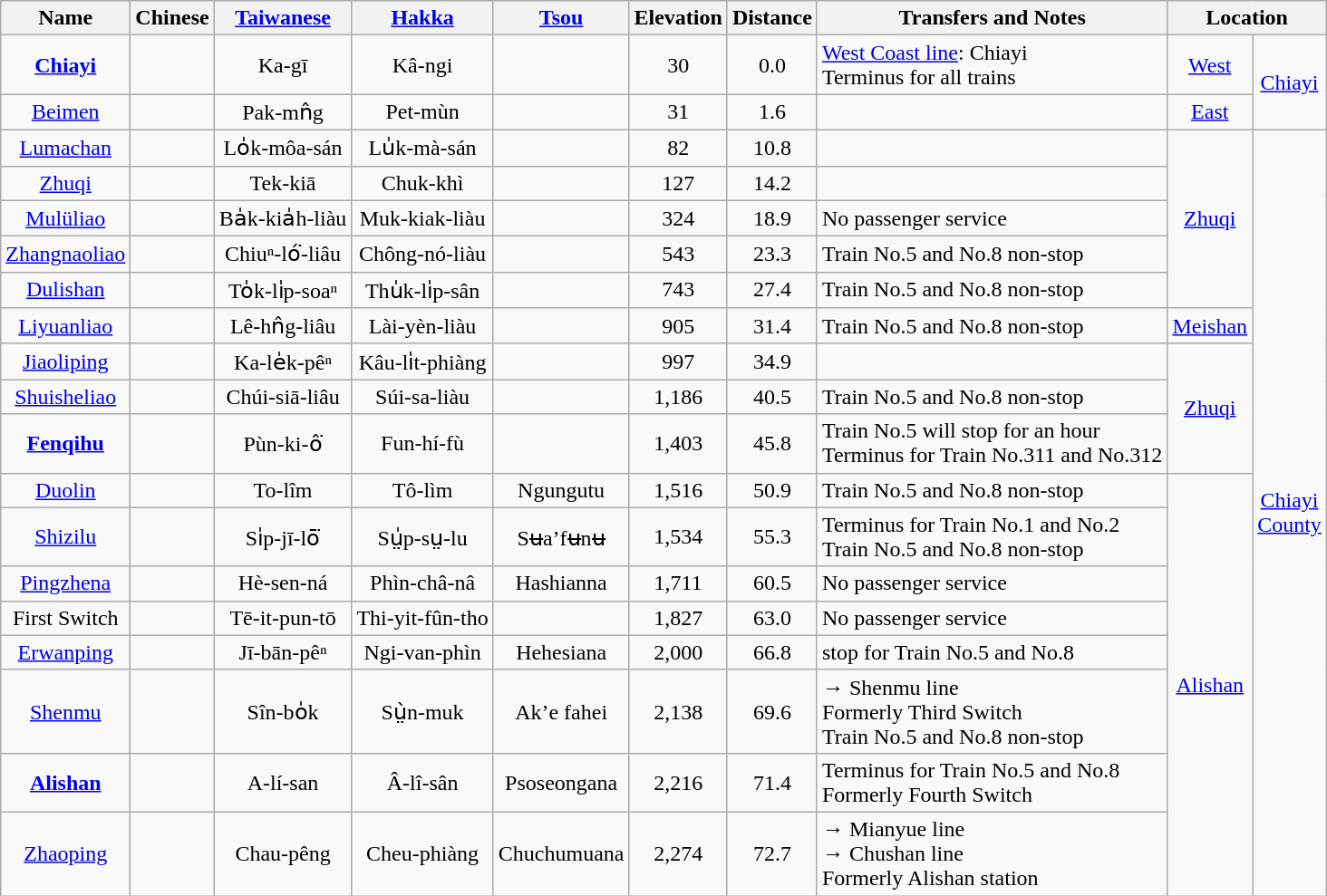<table class=wikitable style="text-align:center">
<tr>
<th>Name</th>
<th>Chinese</th>
<th><a href='#'>Taiwanese</a></th>
<th><a href='#'>Hakka</a></th>
<th><a href='#'>Tsou</a></th>
<th>Elevation<br></th>
<th>Distance<br></th>
<th>Transfers and Notes</th>
<th colspan=2>Location</th>
</tr>
<tr>
<td><strong><a href='#'>Chiayi</a></strong></td>
<td></td>
<td>Ka-gī</td>
<td>Kâ-ngi</td>
<td></td>
<td>30</td>
<td>0.0</td>
<td align=left>  <a href='#'>West Coast line</a>: Chiayi<br>Terminus for all trains</td>
<td><a href='#'>West</a></td>
<td rowspan=2><a href='#'>Chiayi</a></td>
</tr>
<tr>
<td><a href='#'>Beimen</a></td>
<td></td>
<td>Pak-mn̂g</td>
<td>Pet-mùn</td>
<td></td>
<td>31</td>
<td>1.6</td>
<td align=left></td>
<td><a href='#'>East</a></td>
</tr>
<tr>
<td><a href='#'>Lumachan</a></td>
<td></td>
<td>Lo̍k-môa-sán</td>
<td>Lu̍k-mà-sán</td>
<td></td>
<td>82</td>
<td>10.8</td>
<td align=left></td>
<td rowspan=5><a href='#'>Zhuqi</a></td>
<td rowspan=17><a href='#'>Chiayi<br>County</a></td>
</tr>
<tr>
<td><a href='#'>Zhuqi</a></td>
<td></td>
<td>Tek-kiā</td>
<td>Chuk-khì</td>
<td></td>
<td>127</td>
<td>14.2</td>
<td align=left></td>
</tr>
<tr>
<td><a href='#'>Mulüliao</a></td>
<td></td>
<td>Ba̍k-kia̍h-liàu</td>
<td>Muk-kiak-liàu</td>
<td></td>
<td>324</td>
<td>18.9</td>
<td align=left>No passenger service</td>
</tr>
<tr>
<td><a href='#'>Zhangnaoliao</a></td>
<td></td>
<td>Chiuⁿ-ló͘-liâu</td>
<td>Chông-nó-liàu</td>
<td></td>
<td>543</td>
<td>23.3</td>
<td align=left>Train No.5 and No.8 non-stop</td>
</tr>
<tr>
<td><a href='#'>Dulishan</a></td>
<td></td>
<td>To̍k-li̍p-soaⁿ</td>
<td>Thu̍k-li̍p-sân</td>
<td></td>
<td>743</td>
<td>27.4</td>
<td align=left>Train No.5 and No.8 non-stop</td>
</tr>
<tr>
<td><a href='#'>Liyuanliao</a></td>
<td></td>
<td>Lê-hn̂g-liâu</td>
<td>Lài-yèn-liàu</td>
<td></td>
<td>905</td>
<td>31.4</td>
<td align=left>Train No.5 and No.8 non-stop</td>
<td><a href='#'>Meishan</a></td>
</tr>
<tr>
<td><a href='#'>Jiaoliping</a></td>
<td></td>
<td>Ka-le̍k-pêⁿ</td>
<td>Kâu-li̍t-phiàng</td>
<td></td>
<td>997</td>
<td>34.9</td>
<td align=left></td>
<td rowspan=3><a href='#'>Zhuqi</a></td>
</tr>
<tr>
<td><a href='#'>Shuisheliao</a></td>
<td></td>
<td>Chúi-siā-liâu</td>
<td>Súi-sa-liàu</td>
<td></td>
<td>1,186</td>
<td>40.5</td>
<td align=left>Train No.5 and No.8 non-stop</td>
</tr>
<tr>
<td><strong><a href='#'>Fenqihu</a></strong></td>
<td></td>
<td>Pùn-ki-ô͘</td>
<td>Fun-hí-fù</td>
<td></td>
<td>1,403</td>
<td>45.8</td>
<td align=left>Train No.5 will stop for an hour<br>Terminus for Train No.311 and No.312</td>
</tr>
<tr>
<td><a href='#'>Duolin</a></td>
<td></td>
<td>To-lîm</td>
<td>Tô-lìm</td>
<td>Ngungutu</td>
<td>1,516</td>
<td>50.9</td>
<td align=left>Train No.5 and No.8 non-stop</td>
<td rowspan=8><a href='#'>Alishan</a></td>
</tr>
<tr>
<td><a href='#'>Shizilu</a></td>
<td></td>
<td>Si̍p-jī-lō͘</td>
<td>Sṳ̍p-sṳ-lu</td>
<td>Sʉa’fʉnʉ</td>
<td>1,534</td>
<td>55.3</td>
<td align=left>Terminus for Train No.1 and No.2<br>Train No.5 and No.8 non-stop</td>
</tr>
<tr>
<td><a href='#'>Pingzhena</a></td>
<td></td>
<td>Hè-sen-ná</td>
<td>Phìn-châ-nâ</td>
<td>Hashianna</td>
<td>1,711</td>
<td>60.5</td>
<td align=left>No passenger service</td>
</tr>
<tr>
<td>First Switch</td>
<td></td>
<td>Tē-it-pun-tō</td>
<td>Thi-yit-fûn-tho</td>
<td></td>
<td>1,827</td>
<td>63.0</td>
<td align=left>No passenger service</td>
</tr>
<tr>
<td><a href='#'>Erwanping</a></td>
<td></td>
<td>Jī-bān-pêⁿ</td>
<td>Ngi-van-phìn</td>
<td>Hehesiana</td>
<td>2,000</td>
<td>66.8</td>
<td align=left>stop for Train No.5 and No.8</td>
</tr>
<tr>
<td><a href='#'>Shenmu</a></td>
<td></td>
<td>Sîn-bo̍k</td>
<td>Sṳ̀n-muk</td>
<td>Ak’e fahei</td>
<td>2,138</td>
<td>69.6</td>
<td align=left>→ Shenmu line<br>Formerly Third Switch<br>Train No.5 and No.8 non-stop</td>
</tr>
<tr>
<td><strong><a href='#'>Alishan</a></strong></td>
<td></td>
<td>A-lí-san</td>
<td>Â-lî-sân</td>
<td>Psoseongana</td>
<td>2,216</td>
<td>71.4</td>
<td align=left>Terminus for Train No.5 and No.8<br>Formerly Fourth Switch</td>
</tr>
<tr>
<td><a href='#'>Zhaoping</a></td>
<td></td>
<td>Chau-pêng</td>
<td>Cheu-phiàng</td>
<td>Chuchumuana</td>
<td>2,274</td>
<td>72.7</td>
<td align=left>→ Mianyue line<br>→ Chushan line<br>Formerly Alishan station</td>
</tr>
</table>
